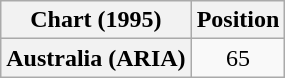<table class="wikitable plainrowheaders" style="text-align:center">
<tr>
<th>Chart (1995)</th>
<th>Position</th>
</tr>
<tr>
<th scope="row">Australia (ARIA)</th>
<td>65</td>
</tr>
</table>
